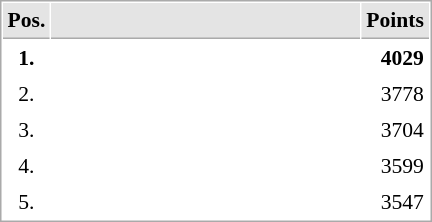<table cellspacing="1" cellpadding="3" style="border:1px solid #AAAAAA;font-size:90%">
<tr bgcolor="#E4E4E4">
<th style="border-bottom:1px solid #AAAAAA" width=10>Pos.</th>
<th style="border-bottom:1px solid #AAAAAA" width=200></th>
<th style="border-bottom:1px solid #AAAAAA" width=20>Points</th>
</tr>
<tr>
<td align="center"><strong>1.</strong></td>
<td><strong></strong></td>
<td align="right"><strong>4029</strong></td>
</tr>
<tr>
<td align="center">2.</td>
<td></td>
<td align="right">3778</td>
</tr>
<tr>
<td align="center">3.</td>
<td></td>
<td align="right">3704</td>
</tr>
<tr>
<td align="center">4.</td>
<td></td>
<td align="right">3599</td>
</tr>
<tr>
<td align="center">5.</td>
<td></td>
<td align="right">3547</td>
</tr>
</table>
